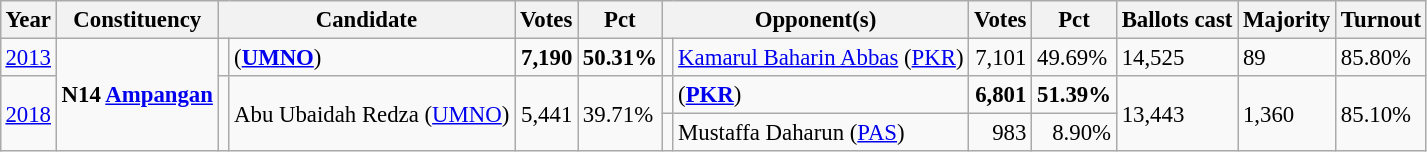<table class="wikitable" style="margin:0.5em ; font-size:95%">
<tr>
<th>Year</th>
<th>Constituency</th>
<th colspan=2>Candidate</th>
<th>Votes</th>
<th>Pct</th>
<th colspan=2>Opponent(s)</th>
<th>Votes</th>
<th>Pct</th>
<th>Ballots cast</th>
<th>Majority</th>
<th>Turnout</th>
</tr>
<tr>
<td><a href='#'>2013</a></td>
<td rowspan=3><strong>N14 <a href='#'>Ampangan</a></strong></td>
<td></td>
<td><strong></strong> (<a href='#'><strong>UMNO</strong></a>)</td>
<td align="right"><strong>7,190</strong></td>
<td><strong>50.31%</strong></td>
<td></td>
<td><a href='#'>Kamarul Baharin Abbas</a> (<a href='#'>PKR</a>)</td>
<td align="right">7,101</td>
<td>49.69%</td>
<td>14,525</td>
<td>89</td>
<td>85.80%</td>
</tr>
<tr>
<td rowspan=2><a href='#'>2018</a></td>
<td rowspan=2 ></td>
<td rowspan=2>Abu Ubaidah Redza (<a href='#'>UMNO</a>)</td>
<td rowspan=2 align="right">5,441</td>
<td rowspan=2>39.71%</td>
<td></td>
<td><strong></strong> (<a href='#'><strong>PKR</strong></a>)</td>
<td align="right"><strong>6,801</strong></td>
<td><strong>51.39%</strong></td>
<td rowspan=2>13,443</td>
<td rowspan=2>1,360</td>
<td rowspan=2>85.10%</td>
</tr>
<tr>
<td></td>
<td>Mustaffa Daharun (<a href='#'>PAS</a>)</td>
<td align="right">983</td>
<td align="right">8.90%</td>
</tr>
</table>
